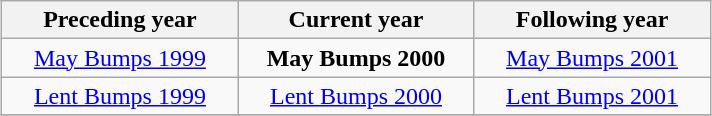<table class="wikitable" style="margin:1em auto; text-align:center;">
<tr>
<th width=150>Preceding year</th>
<th width=150>Current year</th>
<th width=150>Following year</th>
</tr>
<tr>
<td><a href='#'>May Bumps 1999</a></td>
<td><strong>May Bumps 2000</strong></td>
<td><a href='#'>May Bumps 2001</a></td>
</tr>
<tr>
<td><a href='#'>Lent Bumps 1999</a></td>
<td><a href='#'>Lent Bumps 2000</a></td>
<td><a href='#'>Lent Bumps 2001</a></td>
</tr>
<tr>
</tr>
</table>
